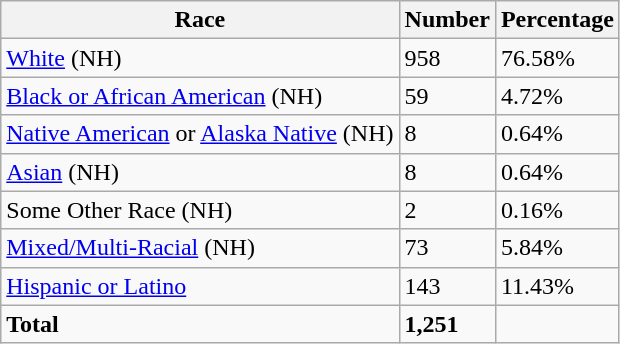<table class="wikitable">
<tr>
<th>Race</th>
<th>Number</th>
<th>Percentage</th>
</tr>
<tr>
<td><a href='#'>White</a> (NH)</td>
<td>958</td>
<td>76.58%</td>
</tr>
<tr>
<td><a href='#'>Black or African American</a> (NH)</td>
<td>59</td>
<td>4.72%</td>
</tr>
<tr>
<td><a href='#'>Native American</a> or <a href='#'>Alaska Native</a> (NH)</td>
<td>8</td>
<td>0.64%</td>
</tr>
<tr>
<td><a href='#'>Asian</a> (NH)</td>
<td>8</td>
<td>0.64%</td>
</tr>
<tr>
<td>Some Other Race (NH)</td>
<td>2</td>
<td>0.16%</td>
</tr>
<tr>
<td><a href='#'>Mixed/Multi-Racial</a> (NH)</td>
<td>73</td>
<td>5.84%</td>
</tr>
<tr>
<td><a href='#'>Hispanic or Latino</a></td>
<td>143</td>
<td>11.43%</td>
</tr>
<tr>
<td><strong>Total</strong></td>
<td><strong>1,251</strong></td>
<td></td>
</tr>
</table>
